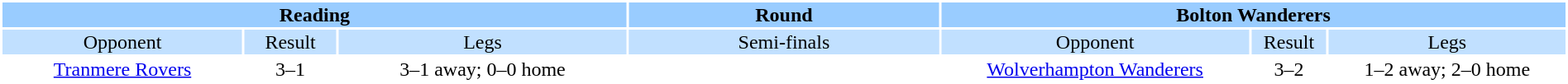<table width="100%" bgcolor=white>
<tr valign=top bgcolor=#99ccff>
<th colspan=3 style="width:40%"><strong>Reading</strong></th>
<th width=20%><strong>Round</strong></th>
<th colspan=3 style="width:40%"><strong>Bolton Wanderers</strong></th>
</tr>
<tr valign=top align="center" bgcolor=#c1e0ff>
<td>Opponent</td>
<td>Result</td>
<td>Legs</td>
<td bgcolor=#c1e0ff>Semi-finals</td>
<td>Opponent</td>
<td>Result</td>
<td>Legs</td>
</tr>
<tr align="center">
<td><a href='#'>Tranmere Rovers</a></td>
<td>3–1</td>
<td>3–1 away; 0–0 home</td>
<td></td>
<td><a href='#'>Wolverhampton Wanderers</a></td>
<td>3–2</td>
<td>1–2 away; 2–0  home</td>
</tr>
</table>
